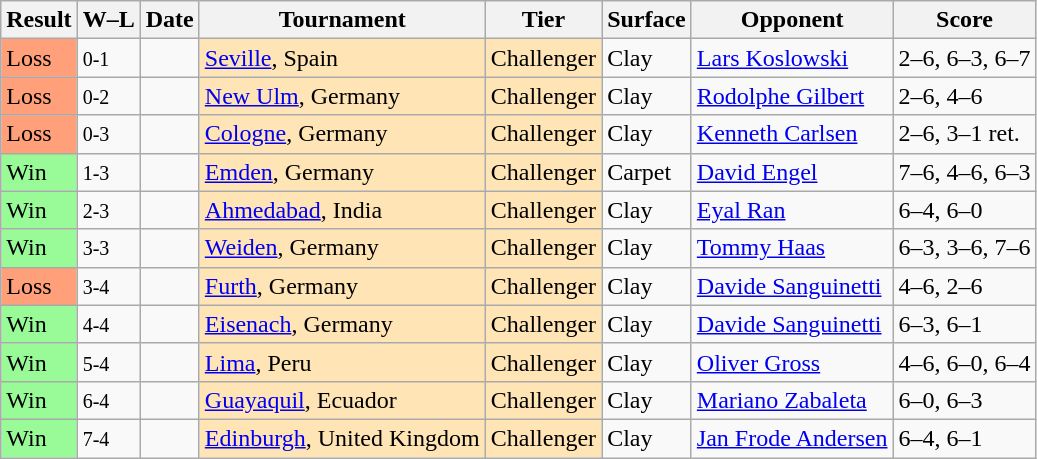<table class="sortable wikitable">
<tr>
<th>Result</th>
<th class="unsortable">W–L</th>
<th>Date</th>
<th>Tournament</th>
<th>Tier</th>
<th>Surface</th>
<th>Opponent</th>
<th class="unsortable">Score</th>
</tr>
<tr>
<td style="background:#ffa07a;">Loss</td>
<td><small>0-1</small></td>
<td></td>
<td style="background:moccasin;"><a href='#'>Seville</a>, Spain</td>
<td style="background:moccasin;">Challenger</td>
<td>Clay</td>
<td> <a href='#'>Lars Koslowski</a></td>
<td>2–6, 6–3, 6–7</td>
</tr>
<tr>
<td style="background:#ffa07a;">Loss</td>
<td><small>0-2</small></td>
<td></td>
<td style="background:moccasin;"><a href='#'>New Ulm</a>, Germany</td>
<td style="background:moccasin;">Challenger</td>
<td>Clay</td>
<td> <a href='#'>Rodolphe Gilbert</a></td>
<td>2–6, 4–6</td>
</tr>
<tr>
<td style="background:#ffa07a;">Loss</td>
<td><small>0-3</small></td>
<td></td>
<td style="background:moccasin;"><a href='#'>Cologne</a>, Germany</td>
<td style="background:moccasin;">Challenger</td>
<td>Clay</td>
<td> <a href='#'>Kenneth Carlsen</a></td>
<td>2–6, 3–1 ret.</td>
</tr>
<tr>
<td style="background:#98fb98;">Win</td>
<td><small>1-3</small></td>
<td></td>
<td style="background:moccasin;"><a href='#'>Emden</a>, Germany</td>
<td style="background:moccasin;">Challenger</td>
<td>Carpet</td>
<td> <a href='#'>David Engel</a></td>
<td>7–6, 4–6, 6–3</td>
</tr>
<tr>
<td style="background:#98fb98;">Win</td>
<td><small>2-3</small></td>
<td></td>
<td style="background:moccasin;"><a href='#'>Ahmedabad</a>, India</td>
<td style="background:moccasin;">Challenger</td>
<td>Clay</td>
<td> <a href='#'>Eyal Ran</a></td>
<td>6–4, 6–0</td>
</tr>
<tr>
<td style="background:#98fb98;">Win</td>
<td><small>3-3</small></td>
<td></td>
<td style="background:moccasin;"><a href='#'>Weiden</a>, Germany</td>
<td style="background:moccasin;">Challenger</td>
<td>Clay</td>
<td> <a href='#'>Tommy Haas</a></td>
<td>6–3, 3–6, 7–6</td>
</tr>
<tr>
<td style="background:#ffa07a;">Loss</td>
<td><small>3-4</small></td>
<td></td>
<td style="background:moccasin;"><a href='#'>Furth</a>, Germany</td>
<td style="background:moccasin;">Challenger</td>
<td>Clay</td>
<td> <a href='#'>Davide Sanguinetti</a></td>
<td>4–6, 2–6</td>
</tr>
<tr>
<td style="background:#98fb98;">Win</td>
<td><small>4-4</small></td>
<td></td>
<td style="background:moccasin;"><a href='#'>Eisenach</a>, Germany</td>
<td style="background:moccasin;">Challenger</td>
<td>Clay</td>
<td> <a href='#'>Davide Sanguinetti</a></td>
<td>6–3, 6–1</td>
</tr>
<tr>
<td style="background:#98fb98;">Win</td>
<td><small>5-4</small></td>
<td></td>
<td style="background:moccasin;"><a href='#'>Lima</a>, Peru</td>
<td style="background:moccasin;">Challenger</td>
<td>Clay</td>
<td> <a href='#'>Oliver Gross</a></td>
<td>4–6, 6–0, 6–4</td>
</tr>
<tr>
<td style="background:#98fb98;">Win</td>
<td><small>6-4</small></td>
<td></td>
<td style="background:moccasin;"><a href='#'>Guayaquil</a>, Ecuador</td>
<td style="background:moccasin;">Challenger</td>
<td>Clay</td>
<td> <a href='#'>Mariano Zabaleta</a></td>
<td>6–0, 6–3</td>
</tr>
<tr>
<td style="background:#98fb98;">Win</td>
<td><small>7-4</small></td>
<td></td>
<td style="background:moccasin;"><a href='#'>Edinburgh</a>, United Kingdom</td>
<td style="background:moccasin;">Challenger</td>
<td>Clay</td>
<td> <a href='#'>Jan Frode Andersen</a></td>
<td>6–4, 6–1</td>
</tr>
</table>
